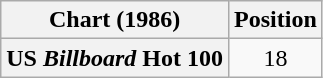<table class="wikitable plainrowheaders" style="text-align:center">
<tr>
<th scope="col">Chart (1986)</th>
<th scope="col">Position</th>
</tr>
<tr>
<th scope="row">US <em>Billboard</em> Hot 100</th>
<td>18</td>
</tr>
</table>
